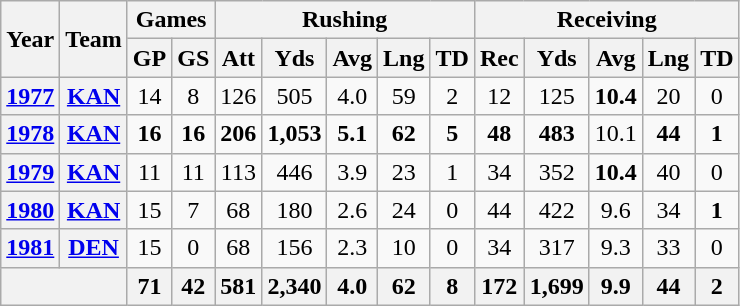<table class="wikitable" style="text-align:center;">
<tr>
<th rowspan="2">Year</th>
<th rowspan="2">Team</th>
<th colspan="2">Games</th>
<th colspan="5">Rushing</th>
<th colspan="5">Receiving</th>
</tr>
<tr>
<th>GP</th>
<th>GS</th>
<th>Att</th>
<th>Yds</th>
<th>Avg</th>
<th>Lng</th>
<th>TD</th>
<th>Rec</th>
<th>Yds</th>
<th>Avg</th>
<th>Lng</th>
<th>TD</th>
</tr>
<tr>
<th><a href='#'>1977</a></th>
<th><a href='#'>KAN</a></th>
<td>14</td>
<td>8</td>
<td>126</td>
<td>505</td>
<td>4.0</td>
<td>59</td>
<td>2</td>
<td>12</td>
<td>125</td>
<td><strong>10.4</strong></td>
<td>20</td>
<td>0</td>
</tr>
<tr>
<th><a href='#'>1978</a></th>
<th><a href='#'>KAN</a></th>
<td><strong>16</strong></td>
<td><strong>16</strong></td>
<td><strong>206</strong></td>
<td><strong>1,053</strong></td>
<td><strong>5.1</strong></td>
<td><strong>62</strong></td>
<td><strong>5</strong></td>
<td><strong>48</strong></td>
<td><strong>483</strong></td>
<td>10.1</td>
<td><strong>44</strong></td>
<td><strong>1</strong></td>
</tr>
<tr>
<th><a href='#'>1979</a></th>
<th><a href='#'>KAN</a></th>
<td>11</td>
<td>11</td>
<td>113</td>
<td>446</td>
<td>3.9</td>
<td>23</td>
<td>1</td>
<td>34</td>
<td>352</td>
<td><strong>10.4</strong></td>
<td>40</td>
<td>0</td>
</tr>
<tr>
<th><a href='#'>1980</a></th>
<th><a href='#'>KAN</a></th>
<td>15</td>
<td>7</td>
<td>68</td>
<td>180</td>
<td>2.6</td>
<td>24</td>
<td>0</td>
<td>44</td>
<td>422</td>
<td>9.6</td>
<td>34</td>
<td><strong>1</strong></td>
</tr>
<tr>
<th><a href='#'>1981</a></th>
<th><a href='#'>DEN</a></th>
<td>15</td>
<td>0</td>
<td>68</td>
<td>156</td>
<td>2.3</td>
<td>10</td>
<td>0</td>
<td>34</td>
<td>317</td>
<td>9.3</td>
<td>33</td>
<td>0</td>
</tr>
<tr>
<th colspan="2"></th>
<th>71</th>
<th>42</th>
<th>581</th>
<th>2,340</th>
<th>4.0</th>
<th>62</th>
<th>8</th>
<th>172</th>
<th>1,699</th>
<th>9.9</th>
<th>44</th>
<th>2</th>
</tr>
</table>
